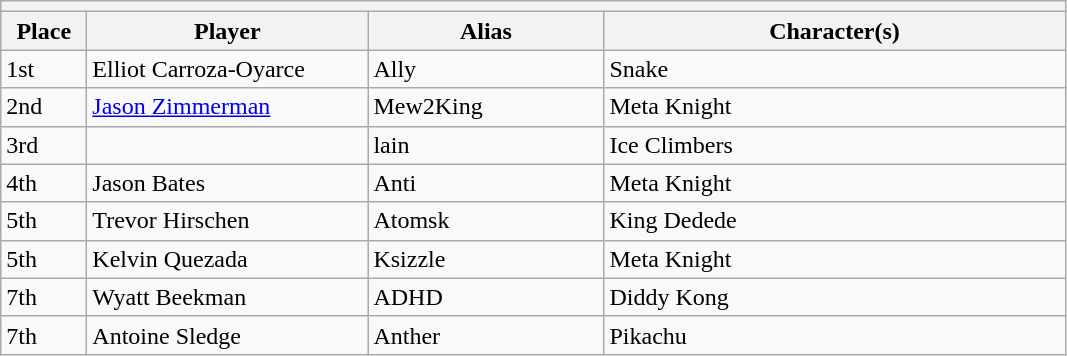<table class="wikitable">
<tr>
<th colspan=4></th>
</tr>
<tr>
<th style="width:50px;">Place</th>
<th style="width:180px;">Player</th>
<th style="width:150px;">Alias</th>
<th style="width:300px;">Character(s)</th>
</tr>
<tr>
<td>1st</td>
<td> Elliot Carroza-Oyarce</td>
<td>Ally</td>
<td>Snake</td>
</tr>
<tr>
<td>2nd</td>
<td> <a href='#'>Jason Zimmerman</a></td>
<td>Mew2King</td>
<td>Meta Knight</td>
</tr>
<tr>
<td>3rd</td>
<td></td>
<td>lain</td>
<td>Ice Climbers</td>
</tr>
<tr>
<td>4th</td>
<td> Jason Bates</td>
<td>Anti</td>
<td>Meta Knight</td>
</tr>
<tr>
<td>5th</td>
<td> Trevor Hirschen</td>
<td>Atomsk</td>
<td>King Dedede</td>
</tr>
<tr>
<td>5th</td>
<td> Kelvin Quezada</td>
<td>Ksizzle</td>
<td>Meta Knight</td>
</tr>
<tr>
<td>7th</td>
<td> Wyatt Beekman</td>
<td>ADHD</td>
<td>Diddy Kong</td>
</tr>
<tr>
<td>7th</td>
<td> Antoine Sledge</td>
<td>Anther</td>
<td>Pikachu</td>
</tr>
</table>
